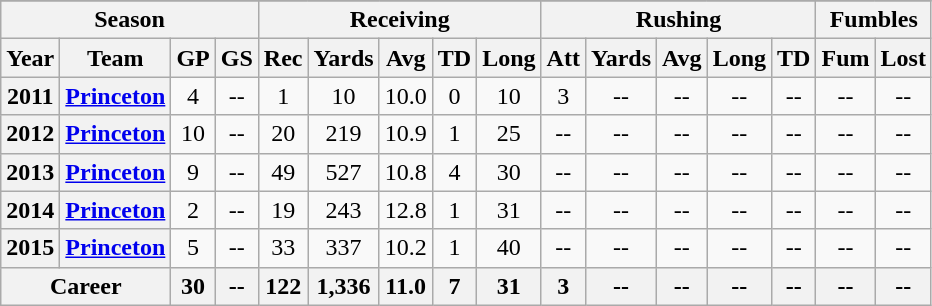<table class= "wikitable" float="left" border="1" style="text-align:center; width:45%;">
<tr>
</tr>
<tr>
<th colspan=4>Season</th>
<th colspan=5>Receiving</th>
<th colspan=5>Rushing</th>
<th colspan=2>Fumbles</th>
</tr>
<tr>
<th>Year</th>
<th>Team</th>
<th>GP</th>
<th>GS</th>
<th>Rec</th>
<th>Yards</th>
<th>Avg</th>
<th>TD</th>
<th>Long</th>
<th>Att</th>
<th>Yards</th>
<th>Avg</th>
<th>Long</th>
<th>TD</th>
<th>Fum</th>
<th>Lost</th>
</tr>
<tr>
<th>2011</th>
<th><a href='#'>Princeton</a></th>
<td>4</td>
<td>--</td>
<td>1</td>
<td>10</td>
<td>10.0</td>
<td>0</td>
<td>10</td>
<td>3</td>
<td>--</td>
<td>--</td>
<td>--</td>
<td>--</td>
<td>--</td>
<td>--</td>
</tr>
<tr>
<th>2012</th>
<th><a href='#'>Princeton</a></th>
<td>10</td>
<td>--</td>
<td>20</td>
<td>219</td>
<td>10.9</td>
<td>1</td>
<td>25</td>
<td>--</td>
<td>--</td>
<td>--</td>
<td>--</td>
<td>--</td>
<td>--</td>
<td>--</td>
</tr>
<tr>
<th>2013</th>
<th><a href='#'>Princeton</a></th>
<td>9</td>
<td>--</td>
<td>49</td>
<td>527</td>
<td>10.8</td>
<td>4</td>
<td>30</td>
<td>--</td>
<td>--</td>
<td>--</td>
<td>--</td>
<td>--</td>
<td>--</td>
<td>--</td>
</tr>
<tr>
<th>2014</th>
<th><a href='#'>Princeton</a></th>
<td>2</td>
<td>--</td>
<td>19</td>
<td>243</td>
<td>12.8</td>
<td>1</td>
<td>31</td>
<td>--</td>
<td>--</td>
<td>--</td>
<td>--</td>
<td>--</td>
<td>--</td>
<td>--</td>
</tr>
<tr>
<th>2015</th>
<th><a href='#'>Princeton</a></th>
<td>5</td>
<td>--</td>
<td>33</td>
<td>337</td>
<td>10.2</td>
<td>1</td>
<td>40</td>
<td>--</td>
<td>--</td>
<td>--</td>
<td>--</td>
<td>--</td>
<td>--</td>
<td>--</td>
</tr>
<tr>
<th colspan="2">Career</th>
<th>30</th>
<th>--</th>
<th>122</th>
<th>1,336</th>
<th>11.0</th>
<th>7</th>
<th>31</th>
<th>3</th>
<th>--</th>
<th>--</th>
<th>--</th>
<th>--</th>
<th>--</th>
<th>--</th>
</tr>
</table>
